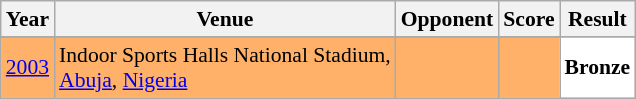<table class="sortable wikitable" style="font-size: 90%;">
<tr>
<th>Year</th>
<th>Venue</th>
<th>Opponent</th>
<th>Score</th>
<th>Result</th>
</tr>
<tr>
</tr>
<tr style="background:#FFB069">
<td align="center"><a href='#'>2003</a></td>
<td align="left">Indoor Sports Halls National Stadium,<br><a href='#'>Abuja</a>, <a href='#'>Nigeria</a></td>
<td align="left"></td>
<td align="left"></td>
<td style="text-align:left; background:white"> <strong>Bronze</strong></td>
</tr>
</table>
